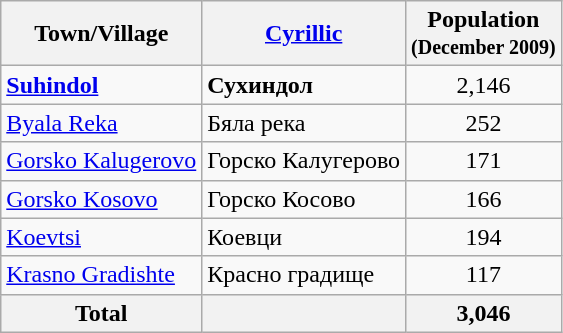<table class="wikitable sortable">
<tr>
<th>Town/Village</th>
<th><a href='#'>Cyrillic</a></th>
<th>Population<br><small>(December 2009)</small></th>
</tr>
<tr>
<td><strong><a href='#'>Suhindol</a></strong></td>
<td><strong>Сухиндол</strong></td>
<td align="center">2,146</td>
</tr>
<tr>
<td><a href='#'>Byala Reka</a></td>
<td>Бяла река</td>
<td align="center">252</td>
</tr>
<tr>
<td><a href='#'>Gorsko Kalugerovo</a></td>
<td>Горско Калугерово</td>
<td align="center">171</td>
</tr>
<tr>
<td><a href='#'>Gorsko Kosovo</a></td>
<td>Горско Косово</td>
<td align="center">166</td>
</tr>
<tr>
<td><a href='#'>Koevtsi</a></td>
<td>Коевци</td>
<td align="center">194</td>
</tr>
<tr>
<td><a href='#'>Krasno Gradishte</a></td>
<td>Красно градище</td>
<td align="center">117</td>
</tr>
<tr>
<th>Total</th>
<th></th>
<th align="center">3,046</th>
</tr>
</table>
